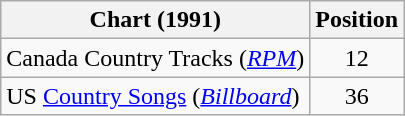<table class="wikitable sortable">
<tr>
<th scope="col">Chart (1991)</th>
<th scope="col">Position</th>
</tr>
<tr>
<td>Canada Country Tracks (<em><a href='#'>RPM</a></em>)</td>
<td align="center">12</td>
</tr>
<tr>
<td>US <a href='#'>Country Songs</a> (<em><a href='#'>Billboard</a></em>)</td>
<td align="center">36</td>
</tr>
</table>
